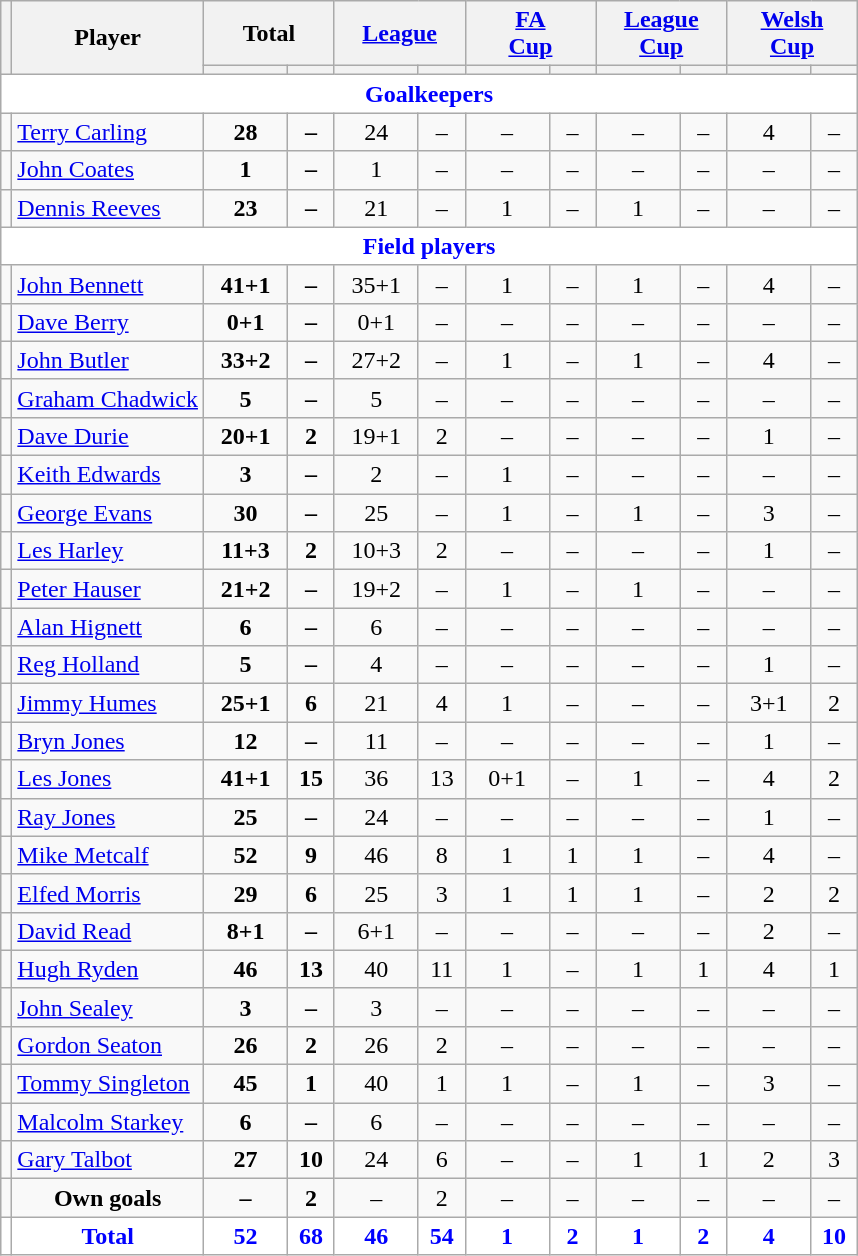<table class="wikitable"  style="text-align:center;">
<tr>
<th rowspan="2" style="font-size:80%;"></th>
<th rowspan="2">Player</th>
<th colspan="2">Total</th>
<th colspan="2"><a href='#'>League</a></th>
<th colspan="2"><a href='#'>FA<br>Cup</a></th>
<th colspan="2"><a href='#'>League<br>Cup</a></th>
<th colspan="2"><a href='#'>Welsh<br>Cup</a></th>
</tr>
<tr>
<th style="width: 50px; font-size:80%;"></th>
<th style="width: 25px; font-size:80%;"></th>
<th style="width: 50px; font-size:80%;"></th>
<th style="width: 25px; font-size:80%;"></th>
<th style="width: 50px; font-size:80%;"></th>
<th style="width: 25px; font-size:80%;"></th>
<th style="width: 50px; font-size:80%;"></th>
<th style="width: 25px; font-size:80%;"></th>
<th style="width: 50px; font-size:80%;"></th>
<th style="width: 25px; font-size:80%;"></th>
</tr>
<tr>
<td colspan="12" style="background:white; color:blue; text-align:center;"><strong>Goalkeepers</strong></td>
</tr>
<tr>
<td></td>
<td style="text-align:left;"><a href='#'>Terry Carling</a></td>
<td><strong>28</strong></td>
<td><strong>–</strong></td>
<td>24</td>
<td>–</td>
<td>–</td>
<td>–</td>
<td>–</td>
<td>–</td>
<td>4</td>
<td>–</td>
</tr>
<tr>
<td></td>
<td style="text-align:left;"><a href='#'>John Coates</a></td>
<td><strong>1</strong></td>
<td><strong>–</strong></td>
<td>1</td>
<td>–</td>
<td>–</td>
<td>–</td>
<td>–</td>
<td>–</td>
<td>–</td>
<td>–</td>
</tr>
<tr>
<td></td>
<td style="text-align:left;"><a href='#'>Dennis Reeves</a></td>
<td><strong>23</strong></td>
<td><strong>–</strong></td>
<td>21</td>
<td>–</td>
<td>1</td>
<td>–</td>
<td>1</td>
<td>–</td>
<td>–</td>
<td>–</td>
</tr>
<tr>
<td colspan="12" style="background:white; color:blue; text-align:center;"><strong>Field players</strong></td>
</tr>
<tr>
<td></td>
<td style="text-align:left;"><a href='#'>John Bennett</a></td>
<td><strong>41+1</strong></td>
<td><strong>–</strong></td>
<td>35+1</td>
<td>–</td>
<td>1</td>
<td>–</td>
<td>1</td>
<td>–</td>
<td>4</td>
<td>–</td>
</tr>
<tr>
<td></td>
<td style="text-align:left;"><a href='#'>Dave Berry</a></td>
<td><strong>0+1</strong></td>
<td><strong>–</strong></td>
<td>0+1</td>
<td>–</td>
<td>–</td>
<td>–</td>
<td>–</td>
<td>–</td>
<td>–</td>
<td>–</td>
</tr>
<tr>
<td></td>
<td style="text-align:left;"><a href='#'>John Butler</a></td>
<td><strong>33+2</strong></td>
<td><strong>–</strong></td>
<td>27+2</td>
<td>–</td>
<td>1</td>
<td>–</td>
<td>1</td>
<td>–</td>
<td>4</td>
<td>–</td>
</tr>
<tr>
<td></td>
<td style="text-align:left;"><a href='#'>Graham Chadwick</a></td>
<td><strong>5</strong></td>
<td><strong>–</strong></td>
<td>5</td>
<td>–</td>
<td>–</td>
<td>–</td>
<td>–</td>
<td>–</td>
<td>–</td>
<td>–</td>
</tr>
<tr>
<td></td>
<td style="text-align:left;"><a href='#'>Dave Durie</a></td>
<td><strong>20+1</strong></td>
<td><strong>2</strong></td>
<td>19+1</td>
<td>2</td>
<td>–</td>
<td>–</td>
<td>–</td>
<td>–</td>
<td>1</td>
<td>–</td>
</tr>
<tr>
<td></td>
<td style="text-align:left;"><a href='#'>Keith Edwards</a></td>
<td><strong>3</strong></td>
<td><strong>–</strong></td>
<td>2</td>
<td>–</td>
<td>1</td>
<td>–</td>
<td>–</td>
<td>–</td>
<td>–</td>
<td>–</td>
</tr>
<tr>
<td></td>
<td style="text-align:left;"><a href='#'>George Evans</a></td>
<td><strong>30</strong></td>
<td><strong>–</strong></td>
<td>25</td>
<td>–</td>
<td>1</td>
<td>–</td>
<td>1</td>
<td>–</td>
<td>3</td>
<td>–</td>
</tr>
<tr>
<td></td>
<td style="text-align:left;"><a href='#'>Les Harley</a></td>
<td><strong>11+3</strong></td>
<td><strong>2</strong></td>
<td>10+3</td>
<td>2</td>
<td>–</td>
<td>–</td>
<td>–</td>
<td>–</td>
<td>1</td>
<td>–</td>
</tr>
<tr>
<td></td>
<td style="text-align:left;"><a href='#'>Peter Hauser</a></td>
<td><strong>21+2</strong></td>
<td><strong>–</strong></td>
<td>19+2</td>
<td>–</td>
<td>1</td>
<td>–</td>
<td>1</td>
<td>–</td>
<td>–</td>
<td>–</td>
</tr>
<tr>
<td></td>
<td style="text-align:left;"><a href='#'>Alan Hignett</a></td>
<td><strong>6</strong></td>
<td><strong>–</strong></td>
<td>6</td>
<td>–</td>
<td>–</td>
<td>–</td>
<td>–</td>
<td>–</td>
<td>–</td>
<td>–</td>
</tr>
<tr>
<td></td>
<td style="text-align:left;"><a href='#'>Reg Holland</a></td>
<td><strong>5</strong></td>
<td><strong>–</strong></td>
<td>4</td>
<td>–</td>
<td>–</td>
<td>–</td>
<td>–</td>
<td>–</td>
<td>1</td>
<td>–</td>
</tr>
<tr>
<td></td>
<td style="text-align:left;"><a href='#'>Jimmy Humes</a></td>
<td><strong>25+1</strong></td>
<td><strong>6</strong></td>
<td>21</td>
<td>4</td>
<td>1</td>
<td>–</td>
<td>–</td>
<td>–</td>
<td>3+1</td>
<td>2</td>
</tr>
<tr>
<td></td>
<td style="text-align:left;"><a href='#'>Bryn Jones</a></td>
<td><strong>12</strong></td>
<td><strong>–</strong></td>
<td>11</td>
<td>–</td>
<td>–</td>
<td>–</td>
<td>–</td>
<td>–</td>
<td>1</td>
<td>–</td>
</tr>
<tr>
<td></td>
<td style="text-align:left;"><a href='#'>Les Jones</a></td>
<td><strong>41+1</strong></td>
<td><strong>15</strong></td>
<td>36</td>
<td>13</td>
<td>0+1</td>
<td>–</td>
<td>1</td>
<td>–</td>
<td>4</td>
<td>2</td>
</tr>
<tr>
<td></td>
<td style="text-align:left;"><a href='#'>Ray Jones</a></td>
<td><strong>25</strong></td>
<td><strong>–</strong></td>
<td>24</td>
<td>–</td>
<td>–</td>
<td>–</td>
<td>–</td>
<td>–</td>
<td>1</td>
<td>–</td>
</tr>
<tr>
<td></td>
<td style="text-align:left;"><a href='#'>Mike Metcalf</a></td>
<td><strong>52</strong></td>
<td><strong>9</strong></td>
<td>46</td>
<td>8</td>
<td>1</td>
<td>1</td>
<td>1</td>
<td>–</td>
<td>4</td>
<td>–</td>
</tr>
<tr>
<td></td>
<td style="text-align:left;"><a href='#'>Elfed Morris</a></td>
<td><strong>29</strong></td>
<td><strong>6</strong></td>
<td>25</td>
<td>3</td>
<td>1</td>
<td>1</td>
<td>1</td>
<td>–</td>
<td>2</td>
<td>2</td>
</tr>
<tr>
<td></td>
<td style="text-align:left;"><a href='#'>David Read</a></td>
<td><strong>8+1</strong></td>
<td><strong>–</strong></td>
<td>6+1</td>
<td>–</td>
<td>–</td>
<td>–</td>
<td>–</td>
<td>–</td>
<td>2</td>
<td>–</td>
</tr>
<tr>
<td></td>
<td style="text-align:left;"><a href='#'>Hugh Ryden</a></td>
<td><strong>46</strong></td>
<td><strong>13</strong></td>
<td>40</td>
<td>11</td>
<td>1</td>
<td>–</td>
<td>1</td>
<td>1</td>
<td>4</td>
<td>1</td>
</tr>
<tr>
<td></td>
<td style="text-align:left;"><a href='#'>John Sealey</a></td>
<td><strong>3</strong></td>
<td><strong>–</strong></td>
<td>3</td>
<td>–</td>
<td>–</td>
<td>–</td>
<td>–</td>
<td>–</td>
<td>–</td>
<td>–</td>
</tr>
<tr>
<td></td>
<td style="text-align:left;"><a href='#'>Gordon Seaton</a></td>
<td><strong>26</strong></td>
<td><strong>2</strong></td>
<td>26</td>
<td>2</td>
<td>–</td>
<td>–</td>
<td>–</td>
<td>–</td>
<td>–</td>
<td>–</td>
</tr>
<tr>
<td></td>
<td style="text-align:left;"><a href='#'>Tommy Singleton</a></td>
<td><strong>45</strong></td>
<td><strong>1</strong></td>
<td>40</td>
<td>1</td>
<td>1</td>
<td>–</td>
<td>1</td>
<td>–</td>
<td>3</td>
<td>–</td>
</tr>
<tr>
<td></td>
<td style="text-align:left;"><a href='#'>Malcolm Starkey</a></td>
<td><strong>6</strong></td>
<td><strong>–</strong></td>
<td>6</td>
<td>–</td>
<td>–</td>
<td>–</td>
<td>–</td>
<td>–</td>
<td>–</td>
<td>–</td>
</tr>
<tr>
<td></td>
<td style="text-align:left;"><a href='#'>Gary Talbot</a></td>
<td><strong>27</strong></td>
<td><strong>10</strong></td>
<td>24</td>
<td>6</td>
<td>–</td>
<td>–</td>
<td>1</td>
<td>1</td>
<td>2</td>
<td>3</td>
</tr>
<tr>
<td></td>
<td><strong>Own goals</strong></td>
<td><strong>–</strong></td>
<td><strong>2</strong></td>
<td>–</td>
<td>2</td>
<td>–</td>
<td>–</td>
<td>–</td>
<td>–</td>
<td>–</td>
<td>–</td>
</tr>
<tr style="background:white; color:blue; text-align:center;">
<td></td>
<td><strong>Total</strong></td>
<td><strong>52</strong></td>
<td><strong>68</strong></td>
<td><strong>46</strong></td>
<td><strong>54</strong></td>
<td><strong>1</strong></td>
<td><strong>2</strong></td>
<td><strong>1</strong></td>
<td><strong>2</strong></td>
<td><strong>4</strong></td>
<td><strong>10</strong></td>
</tr>
</table>
